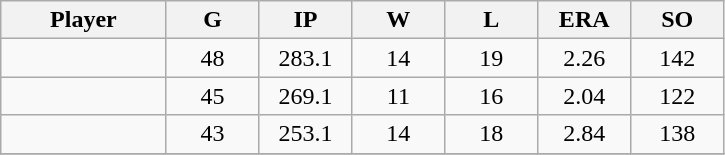<table class="wikitable sortable">
<tr>
<th bgcolor="#DDDDFF" width="16%">Player</th>
<th bgcolor="#DDDDFF" width="9%">G</th>
<th bgcolor="#DDDDFF" width="9%">IP</th>
<th bgcolor="#DDDDFF" width="9%">W</th>
<th bgcolor="#DDDDFF" width="9%">L</th>
<th bgcolor="#DDDDFF" width="9%">ERA</th>
<th bgcolor="#DDDDFF" width="9%">SO</th>
</tr>
<tr align="center">
<td></td>
<td>48</td>
<td>283.1</td>
<td>14</td>
<td>19</td>
<td>2.26</td>
<td>142</td>
</tr>
<tr align="center">
<td></td>
<td>45</td>
<td>269.1</td>
<td>11</td>
<td>16</td>
<td>2.04</td>
<td>122</td>
</tr>
<tr align="center">
<td></td>
<td>43</td>
<td>253.1</td>
<td>14</td>
<td>18</td>
<td>2.84</td>
<td>138</td>
</tr>
<tr align="center">
</tr>
</table>
